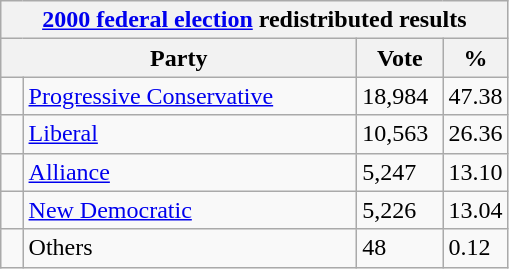<table class="wikitable">
<tr>
<th colspan="4"><a href='#'>2000 federal election</a> redistributed results</th>
</tr>
<tr>
<th bgcolor="#DDDDFF" width="230px" colspan="2">Party</th>
<th bgcolor="#DDDDFF" width="50px">Vote</th>
<th bgcolor="#DDDDFF" width="30px">%</th>
</tr>
<tr>
<td> </td>
<td><a href='#'>Progressive Conservative</a></td>
<td>18,984</td>
<td>47.38</td>
</tr>
<tr>
<td> </td>
<td><a href='#'>Liberal</a></td>
<td>10,563</td>
<td>26.36</td>
</tr>
<tr>
<td> </td>
<td><a href='#'>Alliance</a></td>
<td>5,247</td>
<td>13.10</td>
</tr>
<tr>
<td> </td>
<td><a href='#'>New Democratic</a></td>
<td>5,226</td>
<td>13.04</td>
</tr>
<tr>
<td> </td>
<td>Others</td>
<td>48</td>
<td>0.12</td>
</tr>
</table>
